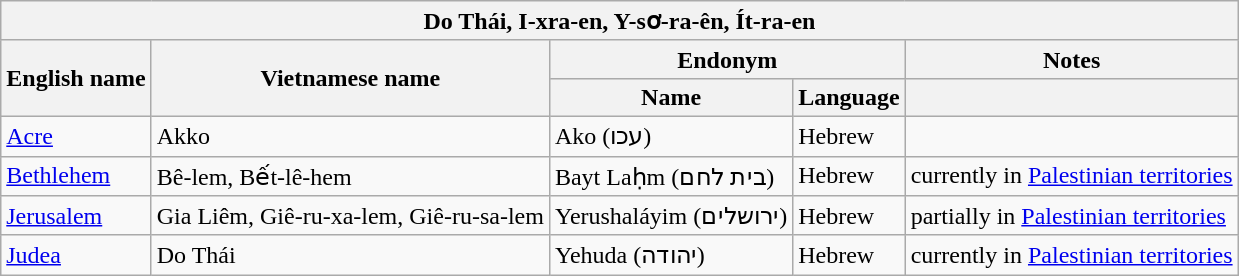<table class="wikitable sortable">
<tr>
<th colspan="5"> Do Thái, I-xra-en, Y-sơ-ra-ên, Ít-ra-en</th>
</tr>
<tr>
<th rowspan="2">English name</th>
<th rowspan="2">Vietnamese name</th>
<th colspan="2">Endonym</th>
<th>Notes</th>
</tr>
<tr>
<th>Name</th>
<th>Language</th>
<th></th>
</tr>
<tr>
<td><a href='#'>Acre</a></td>
<td>Akko</td>
<td>Ako (עכו)</td>
<td>Hebrew</td>
<td></td>
</tr>
<tr>
<td><a href='#'>Bethlehem</a></td>
<td>Bê-lem, Bết-lê-hem</td>
<td>Bayt Laḥm (בית לחם)</td>
<td>Hebrew</td>
<td>currently in <a href='#'>Palestinian territories</a></td>
</tr>
<tr>
<td><a href='#'>Jerusalem</a></td>
<td>Gia Liêm, Giê-ru-xa-lem, Giê-ru-sa-lem</td>
<td>Yerushaláyim (ירושלים)</td>
<td>Hebrew</td>
<td>partially in <a href='#'>Palestinian territories</a></td>
</tr>
<tr>
<td><a href='#'>Judea</a></td>
<td>Do Thái</td>
<td>Yehuda (יהודה)</td>
<td>Hebrew</td>
<td>currently in <a href='#'>Palestinian territories</a></td>
</tr>
</table>
